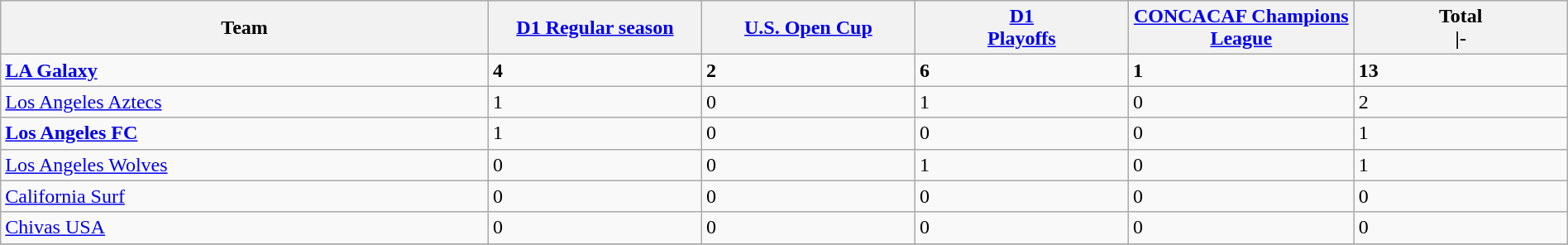<table class="wikitable sortable" style="margin:auto;">
<tr>
<th style="width:16%;" class="sortable">Team</th>
<th style="width:7%;" class="sortable"><a href='#'>D1 Regular season</a></th>
<th style="width:7%;" class="sortable"><a href='#'>U.S. Open Cup</a></th>
<th style="width:7%;" class="sortable"><a href='#'>D1 <br> Playoffs</a></th>
<th style="width:7%;" class="sortable"><a href='#'>CONCACAF Champions League</a></th>
<th style="width:7%;" class="sortable">Total<br>|-</th>
</tr>
<tr>
<td><strong><a href='#'>LA Galaxy</a></strong></td>
<td><strong>4</strong></td>
<td><strong>2</strong></td>
<td><strong>6</strong></td>
<td><strong>1</strong></td>
<td><strong>13</strong></td>
</tr>
<tr>
<td><a href='#'>Los Angeles Aztecs</a></td>
<td>1</td>
<td>0</td>
<td>1</td>
<td>0</td>
<td>2</td>
</tr>
<tr>
<td><strong><a href='#'>Los Angeles FC</a></strong></td>
<td>1</td>
<td>0</td>
<td>0</td>
<td>0</td>
<td>1</td>
</tr>
<tr>
<td><a href='#'>Los Angeles Wolves</a></td>
<td>0</td>
<td>0</td>
<td>1</td>
<td>0</td>
<td>1</td>
</tr>
<tr>
<td><a href='#'>California Surf</a></td>
<td>0</td>
<td>0</td>
<td>0</td>
<td>0</td>
<td>0</td>
</tr>
<tr>
<td><a href='#'>Chivas USA</a></td>
<td>0</td>
<td>0</td>
<td>0</td>
<td>0</td>
<td>0</td>
</tr>
<tr>
</tr>
</table>
